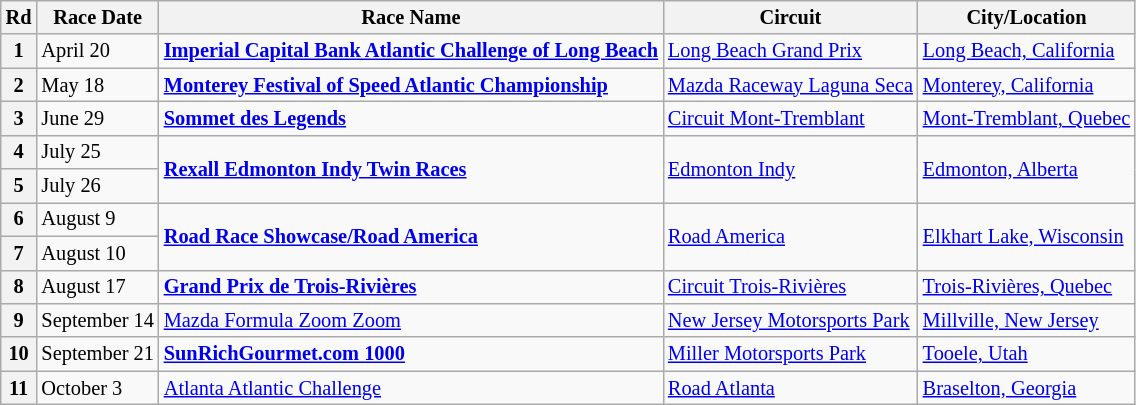<table class="wikitable" style="font-size: 85%;">
<tr>
<th>Rd</th>
<th>Race Date</th>
<th>Race Name</th>
<th>Circuit</th>
<th>City/Location</th>
</tr>
<tr>
<th>1</th>
<td>April 20</td>
<td><strong> <a href='#'>Imperial Capital Bank Atlantic Challenge of Long Beach</a></strong></td>
<td><a href='#'>Long Beach Grand Prix</a></td>
<td><a href='#'>Long Beach, California</a></td>
</tr>
<tr>
<th>2</th>
<td>May 18</td>
<td><strong> <a href='#'>Monterey Festival of Speed Atlantic Championship</a></strong></td>
<td><a href='#'>Mazda Raceway Laguna Seca</a></td>
<td><a href='#'>Monterey, California</a></td>
</tr>
<tr>
<th>3</th>
<td>June 29</td>
<td><strong> <a href='#'>Sommet des Legends</a></strong></td>
<td><a href='#'>Circuit Mont-Tremblant</a></td>
<td><a href='#'>Mont-Tremblant, Quebec</a></td>
</tr>
<tr>
<th>4</th>
<td>July 25</td>
<td rowspan="2"><strong> <a href='#'>Rexall Edmonton Indy Twin Races</a></strong></td>
<td rowspan="2"><a href='#'>Edmonton Indy</a></td>
<td rowspan="2"><a href='#'>Edmonton, Alberta</a></td>
</tr>
<tr>
<th>5</th>
<td>July 26</td>
</tr>
<tr>
<th>6</th>
<td>August 9</td>
<td rowspan="2"><strong> <a href='#'>Road Race Showcase/Road America</a></strong></td>
<td rowspan="2"><a href='#'>Road America</a></td>
<td rowspan="2"><a href='#'>Elkhart Lake, Wisconsin</a></td>
</tr>
<tr>
<th>7</th>
<td>August 10</td>
</tr>
<tr>
<th>8</th>
<td>August 17</td>
<td><strong> <a href='#'>Grand Prix de Trois-Rivières</a></strong></td>
<td><a href='#'>Circuit Trois-Rivières</a></td>
<td><a href='#'>Trois-Rivières, Quebec</a></td>
</tr>
<tr>
<th>9</th>
<td>September 14</td>
<td> <a href='#'>Mazda Formula Zoom Zoom</a></td>
<td><a href='#'>New Jersey Motorsports Park</a></td>
<td><a href='#'>Millville, New Jersey</a></td>
</tr>
<tr>
<th>10</th>
<td>September 21</td>
<td><strong> <a href='#'>SunRichGourmet.com 1000</a></strong></td>
<td><a href='#'>Miller Motorsports Park</a></td>
<td><a href='#'>Tooele, Utah</a></td>
</tr>
<tr>
<th>11</th>
<td>October 3</td>
<td> <a href='#'>Atlanta Atlantic Challenge</a></td>
<td><a href='#'>Road Atlanta</a></td>
<td><a href='#'>Braselton, Georgia</a></td>
</tr>
</table>
